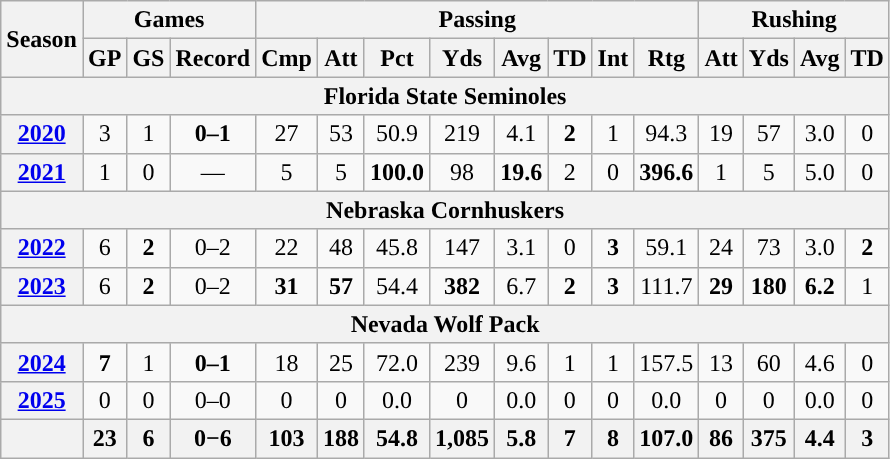<table class="wikitable" style="text-align:center;">
<tr>
<th rowspan="2">Season</th>
<th colspan="3">Games</th>
<th colspan="8">Passing</th>
<th colspan="4">Rushing</th>
</tr>
<tr>
<th>GP</th>
<th>GS</th>
<th>Record</th>
<th>Cmp</th>
<th>Att</th>
<th>Pct</th>
<th>Yds</th>
<th>Avg</th>
<th>TD</th>
<th>Int</th>
<th>Rtg</th>
<th>Att</th>
<th>Yds</th>
<th>Avg</th>
<th>TD</th>
</tr>
<tr>
<th colspan="16">Florida State Seminoles</th>
</tr>
<tr>
<th><a href='#'>2020</a></th>
<td>3</td>
<td>1</td>
<td><strong>0–1</strong></td>
<td>27</td>
<td>53</td>
<td>50.9</td>
<td>219</td>
<td>4.1</td>
<td><strong>2</strong></td>
<td>1</td>
<td>94.3</td>
<td>19</td>
<td>57</td>
<td>3.0</td>
<td>0</td>
</tr>
<tr>
<th><a href='#'>2021</a></th>
<td>1</td>
<td>0</td>
<td>—</td>
<td>5</td>
<td>5</td>
<td><strong>100.0</strong></td>
<td>98</td>
<td><strong>19.6</strong></td>
<td>2</td>
<td>0</td>
<td><strong>396.6</strong></td>
<td>1</td>
<td>5</td>
<td>5.0</td>
<td>0</td>
</tr>
<tr>
<th colspan="16">Nebraska Cornhuskers</th>
</tr>
<tr>
<th><a href='#'>2022</a></th>
<td>6</td>
<td><strong>2</strong></td>
<td>0–2</td>
<td>22</td>
<td>48</td>
<td>45.8</td>
<td>147</td>
<td>3.1</td>
<td>0</td>
<td><strong>3</strong></td>
<td>59.1</td>
<td>24</td>
<td>73</td>
<td>3.0</td>
<td><strong>2</strong></td>
</tr>
<tr>
<th><a href='#'>2023</a></th>
<td>6</td>
<td><strong>2</strong></td>
<td>0–2</td>
<td><strong>31</strong></td>
<td><strong>57</strong></td>
<td>54.4</td>
<td><strong>382</strong></td>
<td>6.7</td>
<td><strong>2</strong></td>
<td><strong>3</strong></td>
<td>111.7</td>
<td><strong>29</strong></td>
<td><strong>180</strong></td>
<td><strong>6.2</strong></td>
<td>1</td>
</tr>
<tr>
<th colspan="16">Nevada Wolf Pack</th>
</tr>
<tr>
<th><a href='#'>2024</a></th>
<td><strong>7</strong></td>
<td>1</td>
<td><strong>0–1</strong></td>
<td>18</td>
<td>25</td>
<td>72.0</td>
<td>239</td>
<td>9.6</td>
<td>1</td>
<td>1</td>
<td>157.5</td>
<td>13</td>
<td>60</td>
<td>4.6</td>
<td>0</td>
</tr>
<tr>
<th><a href='#'>2025</a></th>
<td>0</td>
<td>0</td>
<td>0–0</td>
<td>0</td>
<td>0</td>
<td>0.0</td>
<td>0</td>
<td>0.0</td>
<td>0</td>
<td>0</td>
<td>0.0</td>
<td>0</td>
<td>0</td>
<td>0.0</td>
<td>0</td>
</tr>
<tr>
<th></th>
<th>23</th>
<th>6</th>
<th>0−6</th>
<th>103</th>
<th>188</th>
<th>54.8</th>
<th>1,085</th>
<th>5.8</th>
<th>7</th>
<th>8</th>
<th>107.0</th>
<th>86</th>
<th>375</th>
<th>4.4</th>
<th>3</th>
</tr>
</table>
